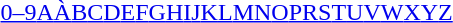<table id="toc" class="toc" summary="Class">
<tr>
<th></th>
</tr>
<tr>
<td style="text-align:center;"><a href='#'>0–9</a><a href='#'>A</a><a href='#'>À</a><a href='#'>B</a><a href='#'>C</a><a href='#'>D</a><a href='#'>E</a><a href='#'>F</a><a href='#'>G</a><a href='#'>H</a><a href='#'>I</a><a href='#'>J</a><a href='#'>K</a><a href='#'>L</a><a href='#'>M</a><a href='#'>N</a><a href='#'>O</a><a href='#'>P</a><a href='#'>R</a><a href='#'>S</a><a href='#'>T</a><a href='#'>U</a><a href='#'>V</a><a href='#'>W</a><a href='#'>X</a><a href='#'>Y</a><a href='#'>Z</a></td>
</tr>
</table>
